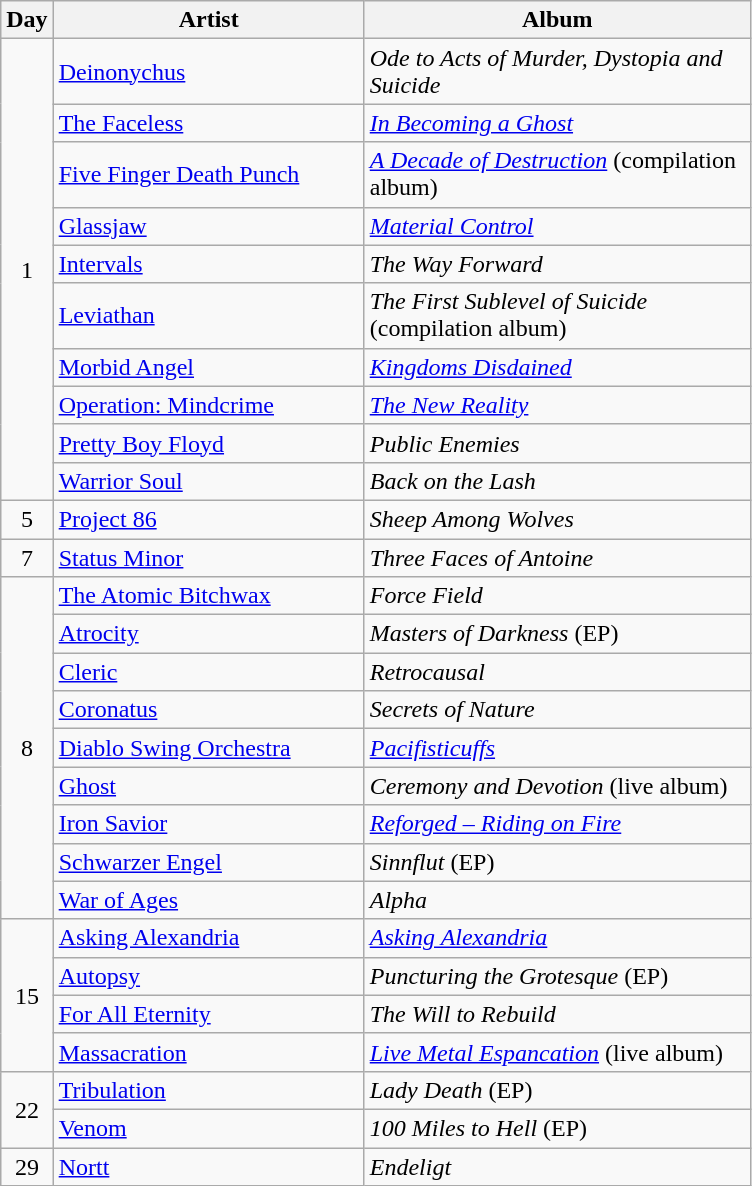<table class="wikitable">
<tr>
<th style="width:20px;">Day</th>
<th style="width:200px;">Artist</th>
<th style="width:250px;">Album</th>
</tr>
<tr>
<td style="text-align:center;" rowspan=10>1</td>
<td><a href='#'>Deinonychus</a></td>
<td><em>Ode to Acts of Murder, Dystopia and Suicide</em></td>
</tr>
<tr>
<td><a href='#'>The Faceless</a></td>
<td><em><a href='#'>In Becoming a Ghost</a></em></td>
</tr>
<tr>
<td><a href='#'>Five Finger Death Punch</a></td>
<td><em><a href='#'>A Decade of Destruction</a></em> (compilation album)</td>
</tr>
<tr>
<td><a href='#'>Glassjaw</a></td>
<td><em><a href='#'>Material Control</a></em></td>
</tr>
<tr>
<td><a href='#'>Intervals</a></td>
<td><em>The Way Forward</em></td>
</tr>
<tr>
<td><a href='#'>Leviathan</a></td>
<td><em>The First Sublevel of Suicide</em> (compilation album)</td>
</tr>
<tr>
<td><a href='#'>Morbid Angel</a></td>
<td><em><a href='#'>Kingdoms Disdained</a></em></td>
</tr>
<tr>
<td><a href='#'>Operation: Mindcrime</a></td>
<td><em><a href='#'>The New Reality</a></em></td>
</tr>
<tr>
<td><a href='#'>Pretty Boy Floyd</a></td>
<td><em>Public Enemies</em></td>
</tr>
<tr>
<td><a href='#'>Warrior Soul</a></td>
<td><em>Back on the Lash</em></td>
</tr>
<tr>
<td style="text-align:center;">5</td>
<td><a href='#'>Project 86</a></td>
<td><em>Sheep Among Wolves</em></td>
</tr>
<tr>
<td style="text-align:center;">7</td>
<td><a href='#'>Status Minor</a></td>
<td><em>Three Faces of Antoine</em></td>
</tr>
<tr>
<td style="text-align:center;" rowspan=9>8</td>
<td><a href='#'>The Atomic Bitchwax</a></td>
<td><em>Force Field</em></td>
</tr>
<tr>
<td><a href='#'>Atrocity</a></td>
<td><em>Masters of Darkness</em> (EP)</td>
</tr>
<tr>
<td><a href='#'>Cleric</a></td>
<td><em>Retrocausal</em></td>
</tr>
<tr>
<td><a href='#'>Coronatus</a></td>
<td><em>Secrets of Nature</em></td>
</tr>
<tr>
<td><a href='#'>Diablo Swing Orchestra</a></td>
<td><em><a href='#'>Pacifisticuffs</a></em></td>
</tr>
<tr>
<td><a href='#'>Ghost</a></td>
<td><em>Ceremony and Devotion</em> (live album)</td>
</tr>
<tr>
<td><a href='#'>Iron Savior</a></td>
<td><em><a href='#'>Reforged – Riding on Fire</a></em></td>
</tr>
<tr>
<td><a href='#'>Schwarzer Engel</a></td>
<td><em>Sinnflut</em> (EP)</td>
</tr>
<tr>
<td><a href='#'>War of Ages</a></td>
<td><em>Alpha</em></td>
</tr>
<tr>
<td style="text-align:center;" rowspan=4>15</td>
<td><a href='#'>Asking Alexandria</a></td>
<td><em><a href='#'>Asking Alexandria</a></em></td>
</tr>
<tr>
<td><a href='#'>Autopsy</a></td>
<td><em>Puncturing the Grotesque</em> (EP)</td>
</tr>
<tr>
<td><a href='#'>For All Eternity</a></td>
<td><em>The Will to Rebuild</em></td>
</tr>
<tr>
<td><a href='#'>Massacration</a></td>
<td><em><a href='#'>Live Metal Espancation</a></em> (live album)</td>
</tr>
<tr>
<td style="text-align:center;" rowspan=2>22</td>
<td><a href='#'>Tribulation</a></td>
<td><em>Lady Death</em> (EP)</td>
</tr>
<tr>
<td><a href='#'>Venom</a></td>
<td><em>100 Miles to Hell</em> (EP)</td>
</tr>
<tr>
<td style="text-align:center;">29</td>
<td><a href='#'>Nortt</a></td>
<td><em>Endeligt</em></td>
</tr>
</table>
